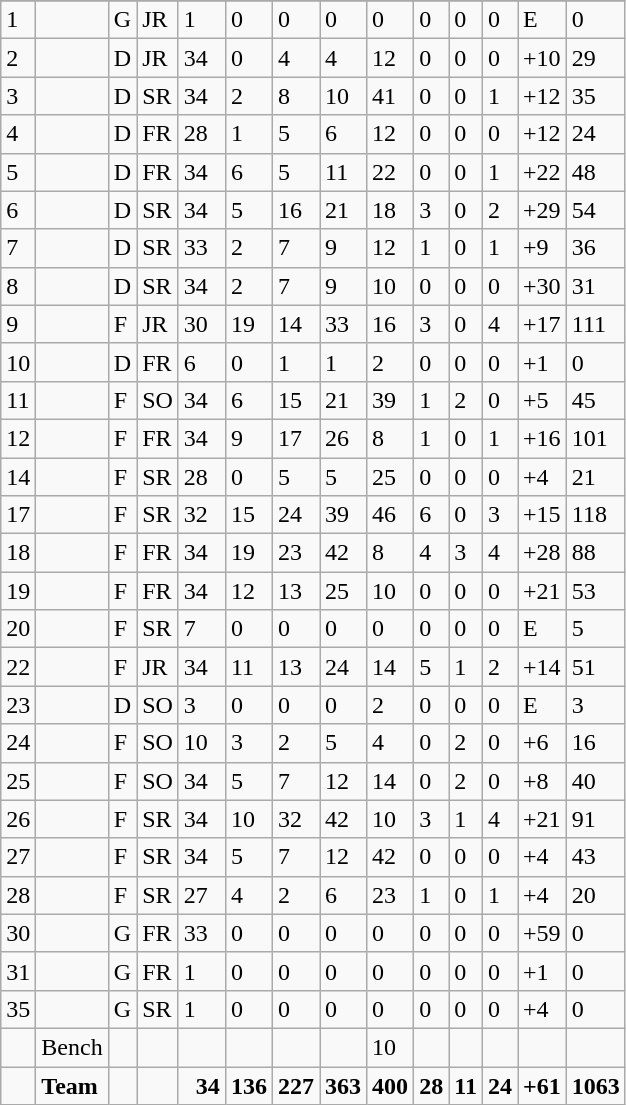<table class="wikitable sortable">
<tr>
</tr>
<tr>
<td>1</td>
<td></td>
<td>G</td>
<td>JR</td>
<td>1</td>
<td>0</td>
<td>0</td>
<td>0</td>
<td>0</td>
<td>0</td>
<td>0</td>
<td>0</td>
<td>E</td>
<td>0</td>
</tr>
<tr>
<td>2</td>
<td></td>
<td>D</td>
<td>JR</td>
<td>34</td>
<td>0</td>
<td>4</td>
<td>4</td>
<td>12</td>
<td>0</td>
<td>0</td>
<td>0</td>
<td>+10</td>
<td>29</td>
</tr>
<tr>
<td>3</td>
<td></td>
<td>D</td>
<td>SR</td>
<td>34</td>
<td>2</td>
<td>8</td>
<td>10</td>
<td>41</td>
<td>0</td>
<td>0</td>
<td>1</td>
<td>+12</td>
<td>35</td>
</tr>
<tr>
<td>4</td>
<td></td>
<td>D</td>
<td>FR</td>
<td>28</td>
<td>1</td>
<td>5</td>
<td>6</td>
<td>12</td>
<td>0</td>
<td>0</td>
<td>0</td>
<td>+12</td>
<td>24</td>
</tr>
<tr>
<td>5</td>
<td></td>
<td>D</td>
<td>FR</td>
<td>34</td>
<td>6</td>
<td>5</td>
<td>11</td>
<td>22</td>
<td>0</td>
<td>0</td>
<td>1</td>
<td>+22</td>
<td>48</td>
</tr>
<tr>
<td>6</td>
<td></td>
<td>D</td>
<td>SR</td>
<td>34</td>
<td>5</td>
<td>16</td>
<td>21</td>
<td>18</td>
<td>3</td>
<td>0</td>
<td>2</td>
<td>+29</td>
<td>54</td>
</tr>
<tr>
<td>7</td>
<td></td>
<td>D</td>
<td>SR</td>
<td>33</td>
<td>2</td>
<td>7</td>
<td>9</td>
<td>12</td>
<td>1</td>
<td>0</td>
<td>1</td>
<td>+9</td>
<td>36</td>
</tr>
<tr>
<td>8</td>
<td></td>
<td>D</td>
<td>SR</td>
<td>34</td>
<td>2</td>
<td>7</td>
<td>9</td>
<td>10</td>
<td>0</td>
<td>0</td>
<td>0</td>
<td>+30</td>
<td>31</td>
</tr>
<tr>
<td>9</td>
<td></td>
<td>F</td>
<td>JR</td>
<td>30</td>
<td>19</td>
<td>14</td>
<td>33</td>
<td>16</td>
<td>3</td>
<td>0</td>
<td>4</td>
<td>+17</td>
<td>111</td>
</tr>
<tr>
<td>10</td>
<td></td>
<td>D</td>
<td>FR</td>
<td>6</td>
<td>0</td>
<td>1</td>
<td>1</td>
<td>2</td>
<td>0</td>
<td>0</td>
<td>0</td>
<td>+1</td>
<td>0</td>
</tr>
<tr>
<td>11</td>
<td></td>
<td>F</td>
<td>SO</td>
<td>34</td>
<td>6</td>
<td>15</td>
<td>21</td>
<td>39</td>
<td>1</td>
<td>2</td>
<td>0</td>
<td>+5</td>
<td>45</td>
</tr>
<tr>
<td>12</td>
<td></td>
<td>F</td>
<td>FR</td>
<td>34</td>
<td>9</td>
<td>17</td>
<td>26</td>
<td>8</td>
<td>1</td>
<td>0</td>
<td>1</td>
<td>+16</td>
<td>101</td>
</tr>
<tr>
<td>14</td>
<td></td>
<td>F</td>
<td>SR</td>
<td>28</td>
<td>0</td>
<td>5</td>
<td>5</td>
<td>25</td>
<td>0</td>
<td>0</td>
<td>0</td>
<td>+4</td>
<td>21</td>
</tr>
<tr>
<td>17</td>
<td></td>
<td>F</td>
<td>SR</td>
<td>32</td>
<td>15</td>
<td>24</td>
<td>39</td>
<td>46</td>
<td>6</td>
<td>0</td>
<td>3</td>
<td>+15</td>
<td>118</td>
</tr>
<tr>
<td>18</td>
<td></td>
<td>F</td>
<td>FR</td>
<td>34</td>
<td>19</td>
<td>23</td>
<td>42</td>
<td>8</td>
<td>4</td>
<td>3</td>
<td>4</td>
<td>+28</td>
<td>88</td>
</tr>
<tr>
<td>19</td>
<td></td>
<td>F</td>
<td>FR</td>
<td>34</td>
<td>12</td>
<td>13</td>
<td>25</td>
<td>10</td>
<td>0</td>
<td>0</td>
<td>0</td>
<td>+21</td>
<td>53</td>
</tr>
<tr>
<td>20</td>
<td></td>
<td>F</td>
<td>SR</td>
<td>7</td>
<td>0</td>
<td>0</td>
<td>0</td>
<td>0</td>
<td>0</td>
<td>0</td>
<td>0</td>
<td>E</td>
<td>5</td>
</tr>
<tr>
<td>22</td>
<td></td>
<td>F</td>
<td>JR</td>
<td>34</td>
<td>11</td>
<td>13</td>
<td>24</td>
<td>14</td>
<td>5</td>
<td>1</td>
<td>2</td>
<td>+14</td>
<td>51</td>
</tr>
<tr>
<td>23</td>
<td></td>
<td>D</td>
<td>SO</td>
<td>3</td>
<td>0</td>
<td>0</td>
<td>0</td>
<td>2</td>
<td>0</td>
<td>0</td>
<td>0</td>
<td>E</td>
<td>3</td>
</tr>
<tr>
<td>24</td>
<td></td>
<td>F</td>
<td>SO</td>
<td>10</td>
<td>3</td>
<td>2</td>
<td>5</td>
<td>4</td>
<td>0</td>
<td>2</td>
<td>0</td>
<td>+6</td>
<td>16</td>
</tr>
<tr>
<td>25</td>
<td></td>
<td>F</td>
<td>SO</td>
<td>34</td>
<td>5</td>
<td>7</td>
<td>12</td>
<td>14</td>
<td>0</td>
<td>2</td>
<td>0</td>
<td>+8</td>
<td>40</td>
</tr>
<tr>
<td>26</td>
<td></td>
<td>F</td>
<td>SR</td>
<td>34</td>
<td>10</td>
<td>32</td>
<td>42</td>
<td>10</td>
<td>3</td>
<td>1</td>
<td>4</td>
<td>+21</td>
<td>91</td>
</tr>
<tr>
<td>27</td>
<td></td>
<td>F</td>
<td>SR</td>
<td>34</td>
<td>5</td>
<td>7</td>
<td>12</td>
<td>42</td>
<td>0</td>
<td>0</td>
<td>0</td>
<td>+4</td>
<td>43</td>
</tr>
<tr>
<td>28</td>
<td></td>
<td>F</td>
<td>SR</td>
<td>27</td>
<td>4</td>
<td>2</td>
<td>6</td>
<td>23</td>
<td>1</td>
<td>0</td>
<td>1</td>
<td>+4</td>
<td>20</td>
</tr>
<tr>
<td>30</td>
<td></td>
<td>G</td>
<td>FR</td>
<td>33</td>
<td>0</td>
<td>0</td>
<td>0</td>
<td>0</td>
<td>0</td>
<td>0</td>
<td>0</td>
<td>+59</td>
<td>0</td>
</tr>
<tr>
<td>31</td>
<td></td>
<td>G</td>
<td>FR</td>
<td>1</td>
<td>0</td>
<td>0</td>
<td>0</td>
<td>0</td>
<td>0</td>
<td>0</td>
<td>0</td>
<td>+1</td>
<td>0</td>
</tr>
<tr>
<td>35</td>
<td></td>
<td>G</td>
<td>SR</td>
<td>1</td>
<td>0</td>
<td>0</td>
<td>0</td>
<td>0</td>
<td>0</td>
<td>0</td>
<td>0</td>
<td>+4</td>
<td>0</td>
</tr>
<tr>
<td> </td>
<td>Bench</td>
<td></td>
<td></td>
<td></td>
<td></td>
<td></td>
<td></td>
<td>10</td>
<td></td>
<td></td>
<td></td>
<td></td>
<td></td>
</tr>
<tr class="sortbottom">
<td></td>
<td><strong>Team</strong></td>
<td></td>
<td></td>
<td>  <strong>34</strong></td>
<td><strong>136</strong></td>
<td><strong>227</strong></td>
<td><strong>363</strong></td>
<td><strong>400</strong></td>
<td><strong>28</strong></td>
<td><strong>11</strong></td>
<td><strong>24</strong></td>
<td><strong>+61</strong></td>
<td><strong>1063</strong></td>
</tr>
</table>
